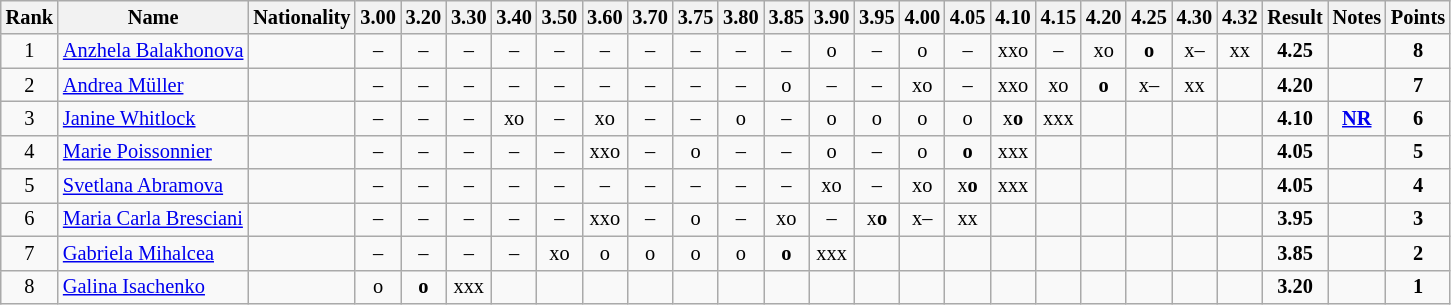<table class="wikitable sortable" style="text-align:center;font-size:85%">
<tr>
<th>Rank</th>
<th>Name</th>
<th>Nationality</th>
<th>3.00</th>
<th>3.20</th>
<th>3.30</th>
<th>3.40</th>
<th>3.50</th>
<th>3.60</th>
<th>3.70</th>
<th>3.75</th>
<th>3.80</th>
<th>3.85</th>
<th>3.90</th>
<th>3.95</th>
<th>4.00</th>
<th>4.05</th>
<th>4.10</th>
<th>4.15</th>
<th>4.20</th>
<th>4.25</th>
<th>4.30</th>
<th>4.32</th>
<th>Result</th>
<th>Notes</th>
<th>Points</th>
</tr>
<tr>
<td>1</td>
<td align=left><a href='#'>Anzhela Balakhonova</a></td>
<td align=left></td>
<td>–</td>
<td>–</td>
<td>–</td>
<td>–</td>
<td>–</td>
<td>–</td>
<td>–</td>
<td>–</td>
<td>–</td>
<td>–</td>
<td>o</td>
<td>–</td>
<td>o</td>
<td>–</td>
<td>xxo</td>
<td>–</td>
<td>xo</td>
<td><strong>o</strong></td>
<td>x–</td>
<td>xx</td>
<td><strong>4.25</strong></td>
<td></td>
<td><strong>8</strong></td>
</tr>
<tr>
<td>2</td>
<td align=left><a href='#'>Andrea Müller</a></td>
<td align=left></td>
<td>–</td>
<td>–</td>
<td>–</td>
<td>–</td>
<td>–</td>
<td>–</td>
<td>–</td>
<td>–</td>
<td>–</td>
<td>o</td>
<td>–</td>
<td>–</td>
<td>xo</td>
<td>–</td>
<td>xxo</td>
<td>xo</td>
<td><strong>o</strong></td>
<td>x–</td>
<td>xx</td>
<td></td>
<td><strong>4.20</strong></td>
<td></td>
<td><strong>7</strong></td>
</tr>
<tr>
<td>3</td>
<td align=left><a href='#'>Janine Whitlock</a></td>
<td align=left></td>
<td>–</td>
<td>–</td>
<td>–</td>
<td>xo</td>
<td>–</td>
<td>xo</td>
<td>–</td>
<td>–</td>
<td>o</td>
<td>–</td>
<td>o</td>
<td>o</td>
<td>o</td>
<td>o</td>
<td>x<strong>o</strong></td>
<td>xxx</td>
<td></td>
<td></td>
<td></td>
<td></td>
<td><strong>4.10</strong></td>
<td><strong><a href='#'>NR</a></strong></td>
<td><strong>6</strong></td>
</tr>
<tr>
<td>4</td>
<td align=left><a href='#'>Marie Poissonnier</a></td>
<td align=left></td>
<td>–</td>
<td>–</td>
<td>–</td>
<td>–</td>
<td>–</td>
<td>xxo</td>
<td>–</td>
<td>o</td>
<td>–</td>
<td>–</td>
<td>o</td>
<td>–</td>
<td>o</td>
<td><strong>o</strong></td>
<td>xxx</td>
<td></td>
<td></td>
<td></td>
<td></td>
<td></td>
<td><strong>4.05</strong></td>
<td></td>
<td><strong>5</strong></td>
</tr>
<tr>
<td>5</td>
<td align=left><a href='#'>Svetlana Abramova</a></td>
<td align=left></td>
<td>–</td>
<td>–</td>
<td>–</td>
<td>–</td>
<td>–</td>
<td>–</td>
<td>–</td>
<td>–</td>
<td>–</td>
<td>–</td>
<td>xo</td>
<td>–</td>
<td>xo</td>
<td>x<strong>o</strong></td>
<td>xxx</td>
<td></td>
<td></td>
<td></td>
<td></td>
<td></td>
<td><strong>4.05</strong></td>
<td></td>
<td><strong>4</strong></td>
</tr>
<tr>
<td>6</td>
<td align=left><a href='#'>Maria Carla Bresciani</a></td>
<td align=left></td>
<td>–</td>
<td>–</td>
<td>–</td>
<td>–</td>
<td>–</td>
<td>xxo</td>
<td>–</td>
<td>o</td>
<td>–</td>
<td>xo</td>
<td>–</td>
<td>x<strong>o</strong></td>
<td>x–</td>
<td>xx</td>
<td></td>
<td></td>
<td></td>
<td></td>
<td></td>
<td></td>
<td><strong>3.95</strong></td>
<td></td>
<td><strong>3</strong></td>
</tr>
<tr>
<td>7</td>
<td align=left><a href='#'>Gabriela Mihalcea</a></td>
<td align=left></td>
<td>–</td>
<td>–</td>
<td>–</td>
<td>–</td>
<td>xo</td>
<td>o</td>
<td>o</td>
<td>o</td>
<td>o</td>
<td><strong>o</strong></td>
<td>xxx</td>
<td></td>
<td></td>
<td></td>
<td></td>
<td></td>
<td></td>
<td></td>
<td></td>
<td></td>
<td><strong>3.85</strong></td>
<td></td>
<td><strong>2</strong></td>
</tr>
<tr>
<td>8</td>
<td align=left><a href='#'>Galina Isachenko</a></td>
<td align=left></td>
<td>o</td>
<td><strong>o</strong></td>
<td>xxx</td>
<td></td>
<td></td>
<td></td>
<td></td>
<td></td>
<td></td>
<td></td>
<td></td>
<td></td>
<td></td>
<td></td>
<td></td>
<td></td>
<td></td>
<td></td>
<td></td>
<td></td>
<td><strong>3.20</strong></td>
<td></td>
<td><strong>1</strong></td>
</tr>
</table>
